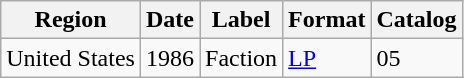<table class="wikitable">
<tr>
<th>Region</th>
<th>Date</th>
<th>Label</th>
<th>Format</th>
<th>Catalog</th>
</tr>
<tr>
<td>United States</td>
<td>1986</td>
<td>Faction</td>
<td><a href='#'>LP</a></td>
<td>05</td>
</tr>
</table>
